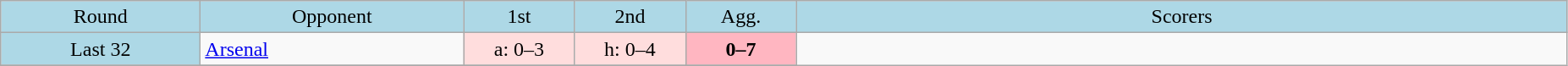<table class="wikitable" style="text-align:center">
<tr bgcolor=lightblue>
<td width=150px>Round</td>
<td width=200px>Opponent</td>
<td width=80px>1st</td>
<td width=80px>2nd</td>
<td width=80px>Agg.</td>
<td width=600px>Scorers</td>
</tr>
<tr>
<td bgcolor=lightblue>Last 32</td>
<td align=left> <a href='#'>Arsenal</a></td>
<td bgcolor="#ffdddd">a: 0–3</td>
<td bgcolor="#ffdddd">h: 0–4</td>
<td bgcolor=lightpink><strong>0–7</strong></td>
</tr>
<tr>
</tr>
</table>
